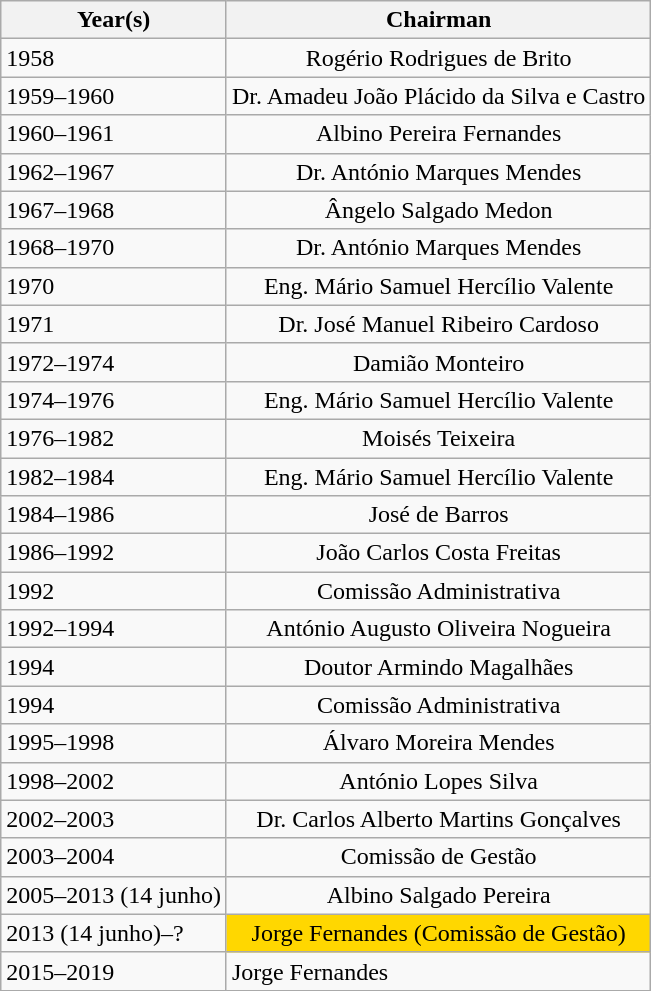<table class="wikitable">
<tr>
<th>Year(s)</th>
<th>Chairman</th>
</tr>
<tr>
<td>1958</td>
<td align=center>Rogério Rodrigues de Brito</td>
</tr>
<tr>
<td>1959–1960</td>
<td align=center>Dr. Amadeu João Plácido da Silva e Castro</td>
</tr>
<tr>
<td>1960–1961</td>
<td align=center>Albino Pereira Fernandes</td>
</tr>
<tr>
<td>1962–1967</td>
<td align=center>Dr. António Marques Mendes</td>
</tr>
<tr>
<td>1967–1968</td>
<td align=center>Ângelo Salgado Medon</td>
</tr>
<tr>
<td>1968–1970</td>
<td align=center>Dr. António Marques Mendes</td>
</tr>
<tr>
<td>1970</td>
<td align=center>Eng. Mário Samuel Hercílio Valente</td>
</tr>
<tr>
<td>1971</td>
<td align=center>Dr. José Manuel Ribeiro Cardoso</td>
</tr>
<tr>
<td>1972–1974</td>
<td align=center>Damião Monteiro</td>
</tr>
<tr>
<td>1974–1976</td>
<td align=center>Eng. Mário Samuel Hercílio Valente</td>
</tr>
<tr>
<td>1976–1982</td>
<td align=center>Moisés Teixeira</td>
</tr>
<tr>
<td>1982–1984</td>
<td align=center>Eng. Mário Samuel Hercílio Valente</td>
</tr>
<tr>
<td>1984–1986</td>
<td align=center>José de Barros</td>
</tr>
<tr>
<td>1986–1992</td>
<td align=center>João Carlos Costa Freitas</td>
</tr>
<tr>
<td>1992</td>
<td align=center>Comissão Administrativa</td>
</tr>
<tr>
<td>1992–1994</td>
<td align=center>António Augusto Oliveira Nogueira</td>
</tr>
<tr>
<td>1994</td>
<td align=center>Doutor Armindo Magalhães</td>
</tr>
<tr>
<td>1994</td>
<td align=center>Comissão Administrativa</td>
</tr>
<tr>
<td>1995–1998</td>
<td align=center>Álvaro Moreira Mendes</td>
</tr>
<tr>
<td>1998–2002</td>
<td align=center>António Lopes Silva</td>
</tr>
<tr>
<td>2002–2003</td>
<td align=center>Dr. Carlos Alberto Martins Gonçalves</td>
</tr>
<tr>
<td>2003–2004</td>
<td align=center>Comissão de Gestão</td>
</tr>
<tr>
<td>2005–2013 (14 junho)</td>
<td align=center>Albino Salgado Pereira</td>
</tr>
<tr>
<td>2013 (14 junho)–?</td>
<td align=center bgcolor=gold>Jorge Fernandes (Comissão de Gestão)</td>
</tr>
<tr>
<td>2015–2019</td>
<td>Jorge Fernandes</td>
</tr>
<tr>
</tr>
</table>
